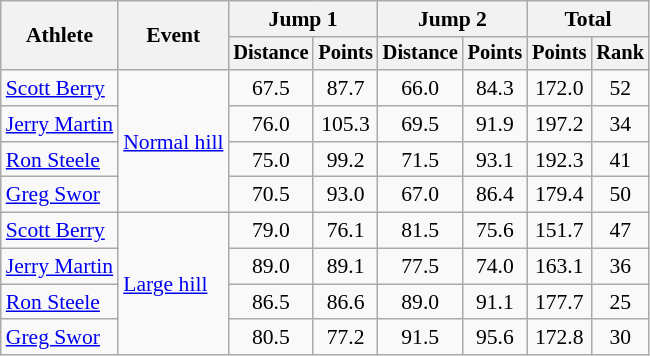<table class=wikitable style=font-size:90%;text-align:center>
<tr>
<th rowspan=2>Athlete</th>
<th rowspan=2>Event</th>
<th colspan=2>Jump 1</th>
<th colspan=2>Jump 2</th>
<th colspan=2>Total</th>
</tr>
<tr style=font-size:95%>
<th>Distance</th>
<th>Points</th>
<th>Distance</th>
<th>Points</th>
<th>Points</th>
<th>Rank</th>
</tr>
<tr>
<td align=left><a href='#'>Scott Berry</a></td>
<td align=left rowspan=4><a href='#'>Normal hill</a></td>
<td>67.5</td>
<td>87.7</td>
<td>66.0</td>
<td>84.3</td>
<td>172.0</td>
<td>52</td>
</tr>
<tr>
<td align=left><a href='#'>Jerry Martin</a></td>
<td>76.0</td>
<td>105.3</td>
<td>69.5</td>
<td>91.9</td>
<td>197.2</td>
<td>34</td>
</tr>
<tr>
<td align=left><a href='#'>Ron Steele</a></td>
<td>75.0</td>
<td>99.2</td>
<td>71.5</td>
<td>93.1</td>
<td>192.3</td>
<td>41</td>
</tr>
<tr>
<td align=left><a href='#'>Greg Swor</a></td>
<td>70.5</td>
<td>93.0</td>
<td>67.0</td>
<td>86.4</td>
<td>179.4</td>
<td>50</td>
</tr>
<tr>
<td align=left><a href='#'>Scott Berry</a></td>
<td align=left rowspan=4><a href='#'>Large hill</a></td>
<td>79.0</td>
<td>76.1</td>
<td>81.5</td>
<td>75.6</td>
<td>151.7</td>
<td>47</td>
</tr>
<tr>
<td align=left><a href='#'>Jerry Martin</a></td>
<td>89.0</td>
<td>89.1</td>
<td>77.5</td>
<td>74.0</td>
<td>163.1</td>
<td>36</td>
</tr>
<tr>
<td align=left><a href='#'>Ron Steele</a></td>
<td>86.5</td>
<td>86.6</td>
<td>89.0</td>
<td>91.1</td>
<td>177.7</td>
<td>25</td>
</tr>
<tr>
<td align=left><a href='#'>Greg Swor</a></td>
<td>80.5</td>
<td>77.2</td>
<td>91.5</td>
<td>95.6</td>
<td>172.8</td>
<td>30</td>
</tr>
</table>
